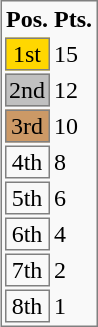<table style="float:right; background:#f9f9f9; border:1px solid gray;">
<tr>
<th style="width:25px;">Pos.</th>
<th style="width:25px;">Pts.</th>
</tr>
<tr>
<td style="text-align:center; background:gold; border:1px solid gray;">1st</td>
<td>15</td>
</tr>
<tr>
<td style="text-align:center; background:silver; border:1px solid gray;">2nd</td>
<td>12</td>
</tr>
<tr>
<td style="text-align:center; background:#c96; border:1px solid gray;">3rd</td>
<td>10</td>
</tr>
<tr>
<td style="text-align:center; border:1px solid gray;">4th</td>
<td>8</td>
</tr>
<tr>
<td style="text-align:center; border:1px solid gray;">5th</td>
<td>6</td>
</tr>
<tr>
<td style="text-align:center; border:1px solid gray;">6th</td>
<td>4</td>
</tr>
<tr>
<td style="text-align:center; border:1px solid gray;">7th</td>
<td>2</td>
</tr>
<tr>
<td style="text-align:center; border:1px solid gray;">8th</td>
<td>1</td>
</tr>
</table>
